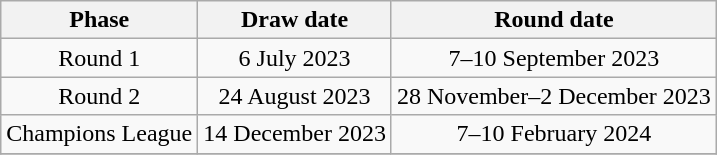<table class="wikitable" style="text-align:center">
<tr>
<th>Phase</th>
<th>Draw date</th>
<th>Round date</th>
</tr>
<tr>
<td>Round 1</td>
<td>6 July 2023</td>
<td>7–10 September 2023</td>
</tr>
<tr>
<td>Round 2</td>
<td>24 August 2023</td>
<td>28 November–2 December 2023</td>
</tr>
<tr>
<td>Champions League</td>
<td>14 December 2023</td>
<td>7–10 February 2024</td>
</tr>
<tr>
</tr>
</table>
